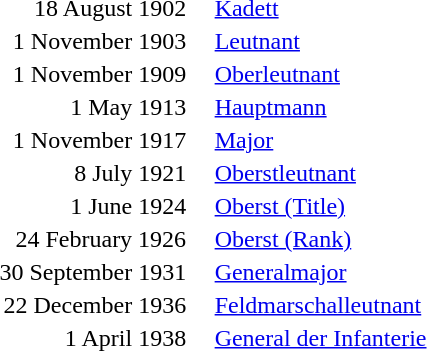<table>
<tr>
<td style="text-align:right; padding-right:1em;">18 August 1902</td>
<td><a href='#'>Kadett</a></td>
</tr>
<tr>
<td style="text-align:right; padding-right:1em;">1 November 1903</td>
<td><a href='#'>Leutnant</a></td>
</tr>
<tr>
<td style="text-align:right; padding-right:1em;">1 November 1909</td>
<td><a href='#'>Oberleutnant</a></td>
</tr>
<tr>
<td style="text-align:right; padding-right:1em;">1 May 1913</td>
<td><a href='#'>Hauptmann</a></td>
</tr>
<tr>
<td style="text-align:right; padding-right:1em;">1 November 1917</td>
<td><a href='#'>Major</a></td>
</tr>
<tr>
<td style="text-align:right; padding-right:1em;">8 July 1921</td>
<td><a href='#'>Oberstleutnant</a></td>
</tr>
<tr>
<td style="text-align:right; padding-right:1em;">1 June 1924</td>
<td><a href='#'>Oberst (Title)</a></td>
</tr>
<tr>
<td style="text-align:right; padding-right:1em;">24 February 1926</td>
<td><a href='#'>Oberst (Rank)</a></td>
</tr>
<tr>
<td style="text-align:right; padding-right:1em;">30 September 1931</td>
<td><a href='#'>Generalmajor</a></td>
</tr>
<tr>
<td style="text-align:right; padding-right:1em;">22 December 1936</td>
<td><a href='#'>Feldmarschalleutnant</a></td>
</tr>
<tr>
<td style="text-align:right; padding-right:1em;">1 April 1938</td>
<td><a href='#'>General der Infanterie</a></td>
</tr>
</table>
